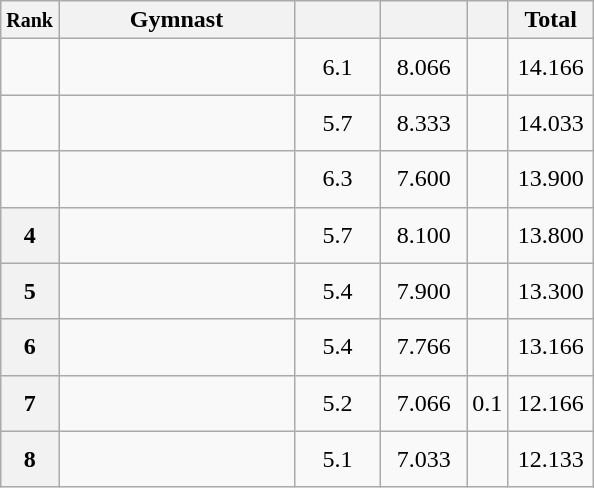<table style="text-align:center;" class="wikitable sortable">
<tr>
<th scope="col" style="width:15px;"><small>Rank</small></th>
<th scope="col" style="width:150px;">Gymnast</th>
<th scope="col" style="width:50px;"><small></small></th>
<th scope="col" style="width:50px;"><small></small></th>
<th scope="col" style="width:20px;"><small></small></th>
<th scope="col" style="width:50px;">Total</th>
</tr>
<tr>
<td scope="row" style="text-align:center"></td>
<td style="height:30px; text-align:left;"></td>
<td>6.1</td>
<td>8.066</td>
<td></td>
<td>14.166</td>
</tr>
<tr>
<td scope="row" style="text-align:center"></td>
<td style="height:30px; text-align:left;"></td>
<td>5.7</td>
<td>8.333</td>
<td></td>
<td>14.033</td>
</tr>
<tr>
<td scope="row" style="text-align:center"></td>
<td style="height:30px; text-align:left;"></td>
<td>6.3</td>
<td>7.600</td>
<td></td>
<td>13.900</td>
</tr>
<tr>
<th scope="row" style="text-align:center">4</th>
<td style="height:30px; text-align:left;"></td>
<td>5.7</td>
<td>8.100</td>
<td></td>
<td>13.800</td>
</tr>
<tr>
<th scope="row" style="text-align:center">5</th>
<td style="height:30px; text-align:left;"></td>
<td>5.4</td>
<td>7.900</td>
<td></td>
<td>13.300</td>
</tr>
<tr>
<th scope="row" style="text-align:center">6</th>
<td style="height:30px; text-align:left;"></td>
<td>5.4</td>
<td>7.766</td>
<td></td>
<td>13.166</td>
</tr>
<tr>
<th scope="row" style="text-align:center">7</th>
<td style="height:30px; text-align:left;"></td>
<td>5.2</td>
<td>7.066</td>
<td>0.1</td>
<td>12.166</td>
</tr>
<tr>
<th scope="row" style="text-align:center">8</th>
<td style="height:30px; text-align:left;"></td>
<td>5.1</td>
<td>7.033</td>
<td></td>
<td>12.133</td>
</tr>
</table>
